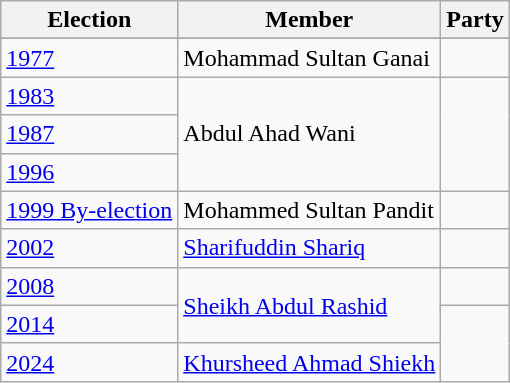<table class="wikitable sortable">
<tr>
<th>Election</th>
<th>Member</th>
<th colspan=2>Party</th>
</tr>
<tr>
</tr>
<tr>
</tr>
<tr>
</tr>
<tr>
<td><a href='#'>1977</a></td>
<td>Mohammad Sultan Ganai</td>
<td></td>
</tr>
<tr>
<td><a href='#'>1983</a></td>
<td rowspan=3>Abdul Ahad Wani</td>
</tr>
<tr>
<td><a href='#'>1987</a></td>
</tr>
<tr>
<td><a href='#'>1996</a></td>
</tr>
<tr>
<td><a href='#'>1999 By-election</a></td>
<td>Mohammed Sultan Pandit</td>
<td></td>
</tr>
<tr>
<td><a href='#'>2002</a></td>
<td><a href='#'>Sharifuddin Shariq</a></td>
<td></td>
</tr>
<tr>
<td><a href='#'>2008</a></td>
<td rowspan=2><a href='#'>Sheikh Abdul Rashid</a></td>
<td></td>
</tr>
<tr>
<td><a href='#'>2014</a></td>
</tr>
<tr>
<td><a href='#'>2024</a></td>
<td><a href='#'>Khursheed Ahmad Shiekh</a></td>
</tr>
</table>
